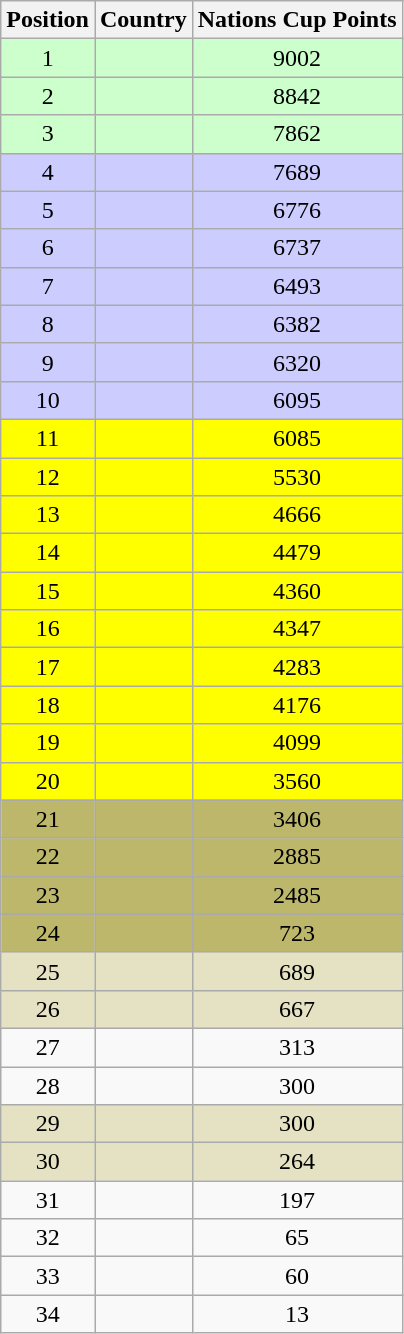<table class="wikitable sortable" style="text-align:center;">
<tr>
<th>Position</th>
<th>Country</th>
<th>Nations Cup Points</th>
</tr>
<tr style="background: #ccffcc;">
<td>1</td>
<td align=left></td>
<td>9002</td>
</tr>
<tr style="background: #ccffcc;">
<td>2</td>
<td align=left></td>
<td>8842</td>
</tr>
<tr style="background: #ccffcc;">
<td>3</td>
<td align=left></td>
<td>7862</td>
</tr>
<tr style="background: #ccccff;">
<td>4</td>
<td align=left></td>
<td>7689</td>
</tr>
<tr style="background: #ccccff;">
<td>5</td>
<td align=left></td>
<td>6776</td>
</tr>
<tr style="background: #ccccff;">
<td>6</td>
<td align=left></td>
<td>6737</td>
</tr>
<tr style="background: #ccccff;">
<td>7</td>
<td align=left></td>
<td>6493</td>
</tr>
<tr style="background: #ccccff;">
<td>8</td>
<td align=left></td>
<td>6382</td>
</tr>
<tr style="background: #ccccff;">
<td>9</td>
<td align=left></td>
<td>6320</td>
</tr>
<tr style="background: #ccccff;">
<td>10</td>
<td align=left></td>
<td>6095</td>
</tr>
<tr style="background: #ffff00;">
<td>11</td>
<td align=left></td>
<td>6085</td>
</tr>
<tr style="background: #ffff00;">
<td>12</td>
<td align=left></td>
<td>5530</td>
</tr>
<tr style="background: #ffff00;">
<td>13</td>
<td align=left></td>
<td>4666</td>
</tr>
<tr style="background: #ffff00;">
<td>14</td>
<td align=left></td>
<td>4479</td>
</tr>
<tr style="background: #ffff00;">
<td>15</td>
<td align=left></td>
<td>4360</td>
</tr>
<tr style="background: #ffff00;">
<td>16</td>
<td align=left></td>
<td>4347</td>
</tr>
<tr style="background: #ffff00;">
<td>17</td>
<td align=left></td>
<td>4283</td>
</tr>
<tr style="background: #ffff00;">
<td>18</td>
<td align=left></td>
<td>4176</td>
</tr>
<tr style="background: #ffff00;">
<td>19</td>
<td align=left></td>
<td>4099</td>
</tr>
<tr style="background: #ffff00;">
<td>20</td>
<td align=left></td>
<td>3560</td>
</tr>
<tr style="background: #BDB76B;">
<td>21</td>
<td align=left></td>
<td>3406</td>
</tr>
<tr style="background: #BDB76B;">
<td>22</td>
<td align=left></td>
<td>2885</td>
</tr>
<tr style="background: #BDB76B;">
<td>23</td>
<td align=left></td>
<td>2485</td>
</tr>
<tr style="background: #BDB76B;">
<td>24</td>
<td align=left></td>
<td>723</td>
</tr>
<tr style="background: #e4e2c3;">
<td>25</td>
<td align=left></td>
<td>689</td>
</tr>
<tr style="background: #e4e2c3;">
<td>26</td>
<td align=left></td>
<td>667</td>
</tr>
<tr>
<td>27</td>
<td align=left></td>
<td>313</td>
</tr>
<tr>
<td>28</td>
<td align=left></td>
<td>300</td>
</tr>
<tr style="background: #e4e2c3;">
<td>29</td>
<td align=left></td>
<td>300</td>
</tr>
<tr style="background: #e4e2c3;">
<td>30</td>
<td align=left></td>
<td>264</td>
</tr>
<tr>
<td>31</td>
<td align=left></td>
<td>197</td>
</tr>
<tr>
<td>32</td>
<td align=left></td>
<td>65</td>
</tr>
<tr>
<td>33</td>
<td align=left></td>
<td>60</td>
</tr>
<tr>
<td>34</td>
<td align=left></td>
<td>13</td>
</tr>
</table>
